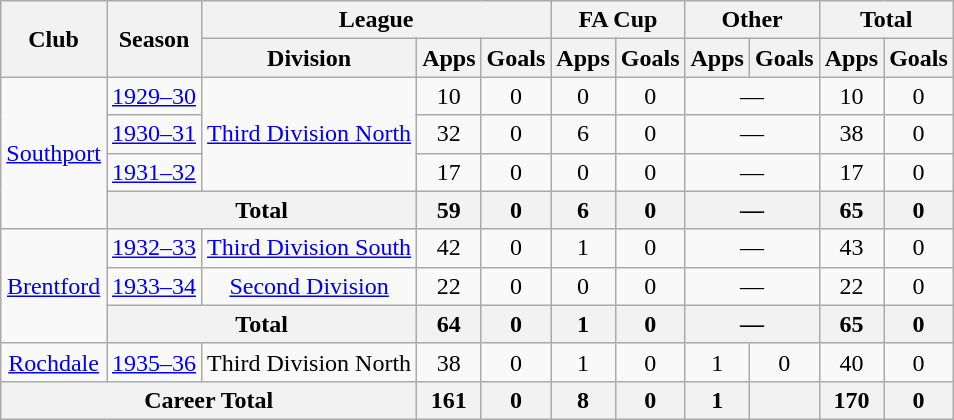<table class="wikitable" style="text-align: center;">
<tr>
<th rowspan="2">Club</th>
<th rowspan="2">Season</th>
<th colspan="3">League</th>
<th colspan="2">FA Cup</th>
<th colspan="2">Other</th>
<th colspan="2">Total</th>
</tr>
<tr>
<th>Division</th>
<th>Apps</th>
<th>Goals</th>
<th>Apps</th>
<th>Goals</th>
<th>Apps</th>
<th>Goals</th>
<th>Apps</th>
<th>Goals</th>
</tr>
<tr>
<td rowspan="4"><a href='#'>Southport</a></td>
<td><a href='#'>1929–30</a></td>
<td rowspan="3"><a href='#'>Third Division North</a></td>
<td>10</td>
<td>0</td>
<td>0</td>
<td>0</td>
<td colspan="2">—</td>
<td>10</td>
<td>0</td>
</tr>
<tr>
<td><a href='#'>1930–31</a></td>
<td>32</td>
<td>0</td>
<td>6</td>
<td>0</td>
<td colspan="2">—</td>
<td>38</td>
<td>0</td>
</tr>
<tr>
<td><a href='#'>1931–32</a></td>
<td>17</td>
<td>0</td>
<td>0</td>
<td>0</td>
<td colspan="2">—</td>
<td>17</td>
<td>0</td>
</tr>
<tr>
<th colspan="2">Total</th>
<th>59</th>
<th>0</th>
<th>6</th>
<th>0</th>
<th colspan="2">—</th>
<th>65</th>
<th>0</th>
</tr>
<tr>
<td rowspan="3"><a href='#'>Brentford</a></td>
<td><a href='#'>1932–33</a></td>
<td><a href='#'>Third Division South</a></td>
<td>42</td>
<td>0</td>
<td>1</td>
<td>0</td>
<td colspan="2">—</td>
<td>43</td>
<td>0</td>
</tr>
<tr>
<td><a href='#'>1933–34</a></td>
<td><a href='#'>Second Division</a></td>
<td>22</td>
<td>0</td>
<td>0</td>
<td>0</td>
<td colspan="2">—</td>
<td>22</td>
<td>0</td>
</tr>
<tr>
<th colspan="2">Total</th>
<th>64</th>
<th>0</th>
<th>1</th>
<th>0</th>
<th colspan="2">—</th>
<th>65</th>
<th>0</th>
</tr>
<tr>
<td><a href='#'>Rochdale</a></td>
<td><a href='#'>1935–36</a></td>
<td>Third Division North</td>
<td>38</td>
<td>0</td>
<td>1</td>
<td>0</td>
<td>1</td>
<td>0</td>
<td>40</td>
<td>0</td>
</tr>
<tr>
<th colspan="3">Career Total</th>
<th>161</th>
<th>0</th>
<th>8</th>
<th>0</th>
<th>1</th>
<th></th>
<th>170</th>
<th>0</th>
</tr>
</table>
